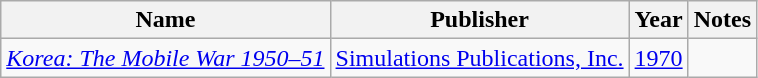<table class="wikitable">
<tr>
<th>Name</th>
<th>Publisher</th>
<th>Year</th>
<th>Notes</th>
</tr>
<tr>
<td><em><a href='#'>Korea: The Mobile War 1950–51</a></em></td>
<td><a href='#'>Simulations Publications, Inc.</a></td>
<td><a href='#'>1970</a></td>
<td></td>
</tr>
</table>
